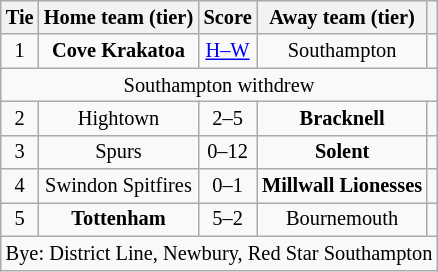<table class="wikitable" style="text-align:center; font-size:85%">
<tr>
<th>Tie</th>
<th>Home team (tier)</th>
<th>Score</th>
<th>Away team (tier)</th>
<th></th>
</tr>
<tr>
<td align="center">1</td>
<td><strong>Cove Krakatoa</strong></td>
<td align="center"><a href='#'>H–W</a></td>
<td>Southampton</td>
<td></td>
</tr>
<tr>
<td colspan="5" align="center">Southampton withdrew</td>
</tr>
<tr>
<td align="center">2</td>
<td>Hightown</td>
<td align="center">2–5</td>
<td><strong>Bracknell</strong></td>
<td></td>
</tr>
<tr>
<td align="center">3</td>
<td>Spurs</td>
<td align="center">0–12</td>
<td><strong>Solent</strong></td>
<td></td>
</tr>
<tr>
<td align="center">4</td>
<td>Swindon Spitfires</td>
<td align="center">0–1</td>
<td><strong>Millwall Lionesses</strong></td>
<td></td>
</tr>
<tr>
<td align="center">5</td>
<td><strong>Tottenham</strong></td>
<td align="center">5–2</td>
<td>Bournemouth</td>
<td></td>
</tr>
<tr>
<td colspan="5" align="center">Bye: District Line, Newbury, Red Star Southampton</td>
</tr>
</table>
